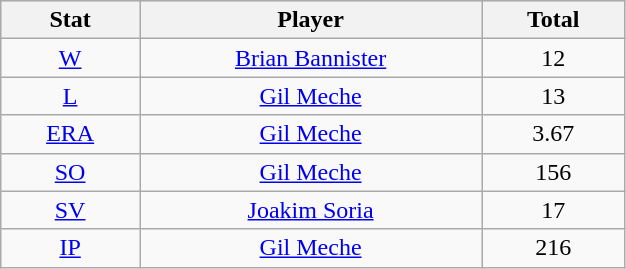<table class="wikitable" width="33%">
<tr align="center"  bgcolor="#dddddd">
<th width="5%">Stat</th>
<th width="15%">Player</th>
<th width="5%">Total</th>
</tr>
<tr align=center>
<td><a href='#'>W</a></td>
<td><a href='#'>Brian Bannister</a></td>
<td>12</td>
</tr>
<tr align=center>
<td><a href='#'>L</a></td>
<td><a href='#'>Gil Meche</a></td>
<td>13</td>
</tr>
<tr align=center>
<td><a href='#'>ERA</a></td>
<td><a href='#'>Gil Meche</a></td>
<td>3.67</td>
</tr>
<tr align=center>
<td><a href='#'>SO</a></td>
<td><a href='#'>Gil Meche</a></td>
<td>156</td>
</tr>
<tr align=center>
<td><a href='#'>SV</a></td>
<td><a href='#'>Joakim Soria</a></td>
<td>17</td>
</tr>
<tr align=center>
<td><a href='#'>IP</a></td>
<td><a href='#'>Gil Meche</a></td>
<td>216</td>
</tr>
</table>
